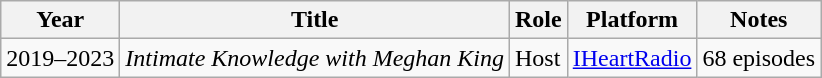<table class="wikitable">
<tr>
<th>Year</th>
<th>Title</th>
<th>Role</th>
<th>Platform</th>
<th>Notes</th>
</tr>
<tr>
<td>2019–2023</td>
<td><em>Intimate Knowledge with Meghan King</em></td>
<td>Host</td>
<td><a href='#'>IHeartRadio</a></td>
<td>68 episodes</td>
</tr>
</table>
